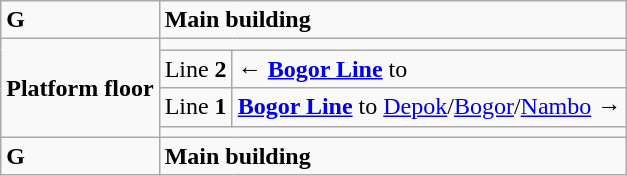<table class="wikitable">
<tr>
<td><strong>G</strong></td>
<td colspan="2"><strong>Main building</strong></td>
</tr>
<tr>
<td rowspan="4"><strong>Platform floor</strong></td>
<td colspan="2"></td>
</tr>
<tr>
<td>Line <strong>2</strong></td>
<td>←   <strong><a href='#'>Bogor Line</a></strong> to </td>
</tr>
<tr>
<td>Line <strong>1</strong></td>
<td> <strong><a href='#'>Bogor Line</a></strong> to <a href='#'>Depok</a>/<a href='#'>Bogor</a>/<a href='#'>Nambo</a>  →</td>
</tr>
<tr>
<td colspan="2"></td>
</tr>
<tr>
<td><strong>G</strong></td>
<td colspan="2"><strong>Main building</strong></td>
</tr>
</table>
